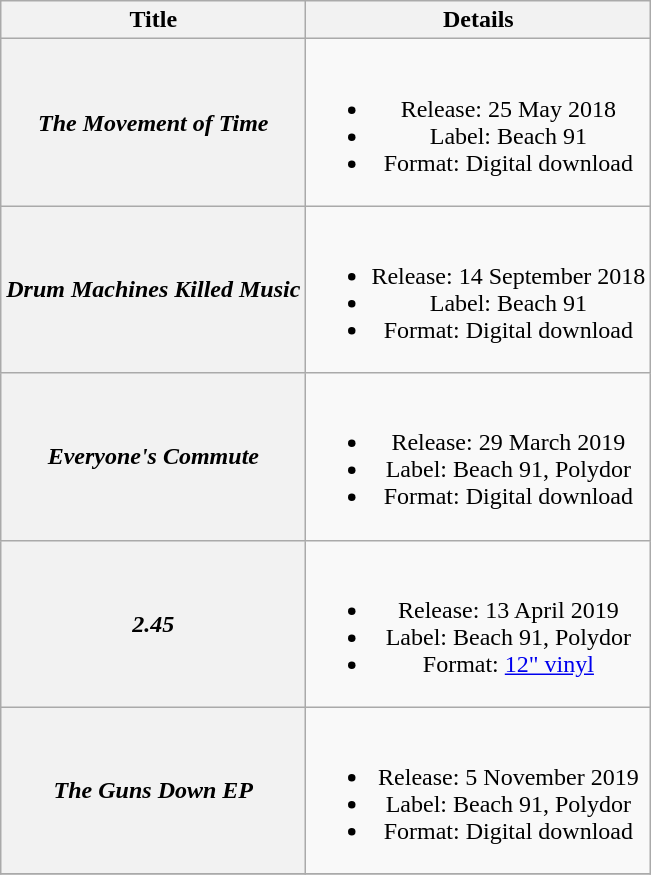<table class="wikitable plainrowheaders" style="text-align:center;" border="1">
<tr>
<th scope="col">Title</th>
<th scope="col">Details</th>
</tr>
<tr>
<th scope="row"><em>The Movement of Time</em></th>
<td><br><ul><li>Release: 25 May 2018</li><li>Label: Beach 91</li><li>Format: Digital download</li></ul></td>
</tr>
<tr>
<th scope="row"><em>Drum Machines Killed Music</em></th>
<td><br><ul><li>Release: 14 September 2018</li><li>Label: Beach 91</li><li>Format: Digital download</li></ul></td>
</tr>
<tr>
<th scope="row"><em>Everyone's Commute</em></th>
<td><br><ul><li>Release: 29 March 2019</li><li>Label: Beach 91, Polydor</li><li>Format: Digital download</li></ul></td>
</tr>
<tr>
<th scope="row"><em>2.45</em></th>
<td><br><ul><li>Release: 13 April 2019</li><li>Label: Beach 91, Polydor</li><li>Format: <a href='#'>12" vinyl</a></li></ul></td>
</tr>
<tr>
<th scope="row"><em>The Guns Down EP</em></th>
<td><br><ul><li>Release: 5 November 2019</li><li>Label: Beach 91, Polydor</li><li>Format: Digital download</li></ul></td>
</tr>
<tr>
</tr>
</table>
